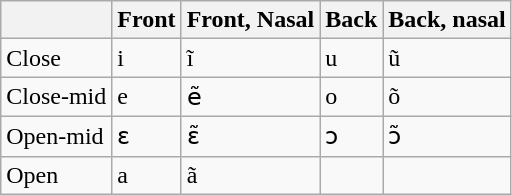<table class="wikitable IPA">
<tr>
<th></th>
<th>Front</th>
<th>Front, Nasal</th>
<th>Back</th>
<th>Back, nasal</th>
</tr>
<tr>
<td>Close</td>
<td>i</td>
<td>ĩ</td>
<td>u</td>
<td>ũ</td>
</tr>
<tr>
<td>Close-mid</td>
<td>e</td>
<td>ẽ</td>
<td>o</td>
<td>õ</td>
</tr>
<tr>
<td>Open-mid</td>
<td>ɛ</td>
<td>ɛ̃</td>
<td>ɔ</td>
<td>ɔ̃</td>
</tr>
<tr>
<td>Open</td>
<td>a</td>
<td>ã</td>
<td></td>
<td></td>
</tr>
</table>
